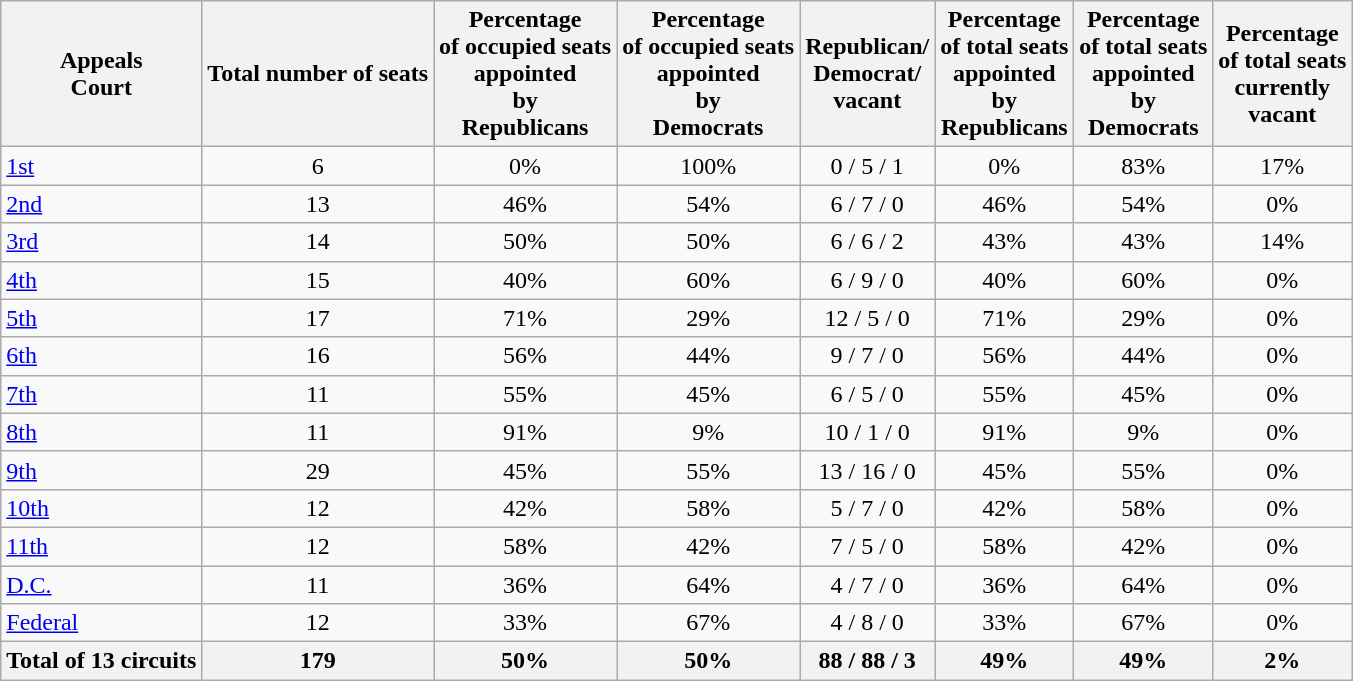<table class="wikitable sortable" style="text-align:center;">
<tr>
<th>Appeals<br>Court</th>
<th>Total number of seats</th>
<th>Percentage<br>of occupied seats<br>appointed<br>by<br>Republicans</th>
<th>Percentage<br>of occupied seats<br>appointed<br>by<br>Democrats</th>
<th>Republican/<br>Democrat/<br>vacant</th>
<th>Percentage<br>of total seats<br>appointed<br>by<br>Republicans</th>
<th>Percentage<br>of total seats<br>appointed<br>by<br>Democrats</th>
<th>Percentage<br>of total seats<br>currently<br>vacant</th>
</tr>
<tr>
<td style="text-align:left;"><a href='#'>1st</a></td>
<td>6</td>
<td>0%</td>
<td>100%</td>
<td>0 / 5 / 1</td>
<td>0%</td>
<td>83%</td>
<td>17%</td>
</tr>
<tr>
<td style="text-align:left;"><a href='#'>2nd</a></td>
<td>13</td>
<td>46%</td>
<td>54%</td>
<td>6 / 7 / 0</td>
<td>46%</td>
<td>54%</td>
<td>0%</td>
</tr>
<tr>
<td style="text-align:left;"><a href='#'>3rd</a></td>
<td>14</td>
<td>50%</td>
<td>50%</td>
<td>6 / 6 / 2</td>
<td>43%</td>
<td>43%</td>
<td>14%</td>
</tr>
<tr>
<td style="text-align:left;"><a href='#'>4th</a></td>
<td>15</td>
<td>40%</td>
<td>60%</td>
<td>6 / 9 / 0</td>
<td>40%</td>
<td>60%</td>
<td>0%</td>
</tr>
<tr>
<td style="text-align:left;"><a href='#'>5th</a></td>
<td>17</td>
<td>71%</td>
<td>29%</td>
<td>12 / 5 / 0</td>
<td>71%</td>
<td>29%</td>
<td>0%</td>
</tr>
<tr>
<td style="text-align:left;"><a href='#'>6th</a></td>
<td>16</td>
<td>56%</td>
<td>44%</td>
<td>9 / 7 / 0</td>
<td>56%</td>
<td>44%</td>
<td>0%</td>
</tr>
<tr>
<td style="text-align:left;"><a href='#'>7th</a></td>
<td>11</td>
<td>55%</td>
<td>45%</td>
<td>6 / 5 / 0</td>
<td>55%</td>
<td>45%</td>
<td>0%</td>
</tr>
<tr>
<td style="text-align:left;"><a href='#'>8th</a></td>
<td>11</td>
<td>91%</td>
<td>9%</td>
<td>10 / 1 / 0</td>
<td>91%</td>
<td>9%</td>
<td>0%</td>
</tr>
<tr>
<td style="text-align:left;"><a href='#'>9th</a></td>
<td>29</td>
<td>45%</td>
<td>55%</td>
<td>13 / 16 / 0</td>
<td>45%</td>
<td>55%</td>
<td>0%</td>
</tr>
<tr>
<td style="text-align:left;"><a href='#'>10th</a></td>
<td>12</td>
<td>42%</td>
<td>58%</td>
<td>5 / 7 / 0</td>
<td>42%</td>
<td>58%</td>
<td>0%</td>
</tr>
<tr>
<td style="text-align:left;"><a href='#'>11th</a></td>
<td>12</td>
<td>58%</td>
<td>42%</td>
<td>7 / 5 / 0</td>
<td>58%</td>
<td>42%</td>
<td>0%</td>
</tr>
<tr>
<td style="text-align:left;"><a href='#'>D.C.</a></td>
<td>11</td>
<td>36%</td>
<td>64%</td>
<td>4 / 7 / 0</td>
<td>36%</td>
<td>64%</td>
<td>0%</td>
</tr>
<tr>
<td style="text-align:left;"><a href='#'>Federal</a></td>
<td>12</td>
<td>33%</td>
<td>67%</td>
<td>4 / 8 / 0</td>
<td>33%</td>
<td>67%</td>
<td>0%</td>
</tr>
<tr>
<th>Total of 13 circuits</th>
<th>179</th>
<th>50%</th>
<th>50%</th>
<th>88 / 88 / 3</th>
<th>49%</th>
<th>49%</th>
<th>2%</th>
</tr>
</table>
